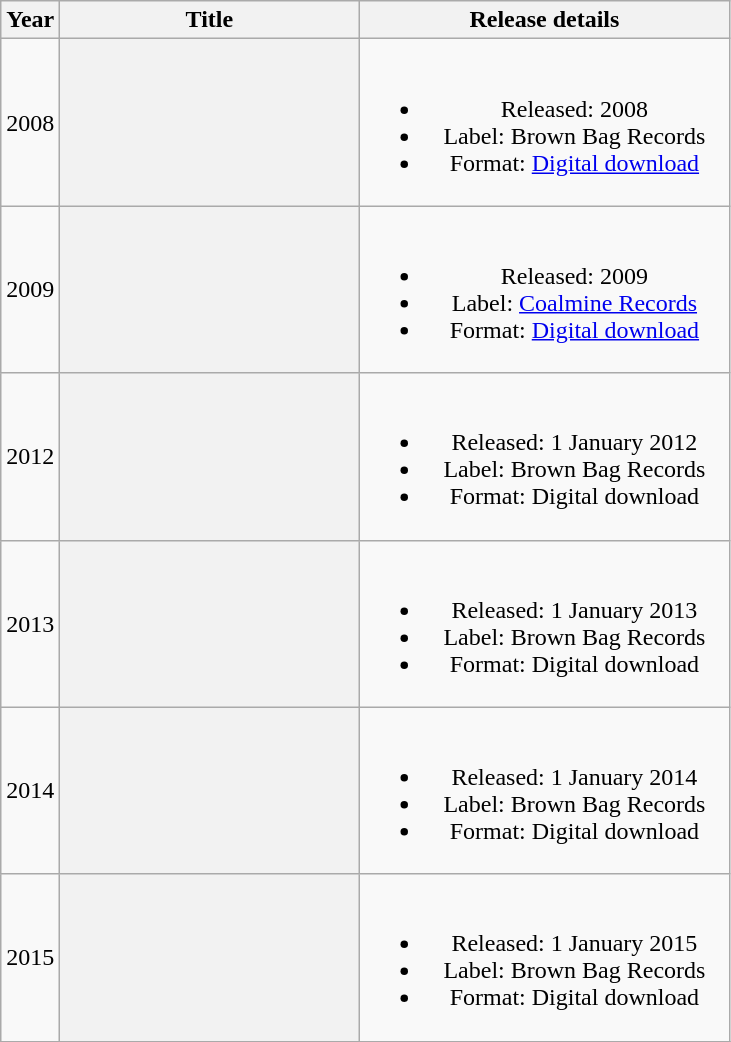<table class="wikitable plainrowheaders" style="text-align:center;">
<tr>
<th>Year</th>
<th scope="col" rowspan="1" style="width:12em;">Title</th>
<th scope="col" rowspan="1" style="width:15em;">Release details</th>
</tr>
<tr>
<td>2008</td>
<th></th>
<td><br><ul><li>Released: 2008</li><li>Label: Brown Bag Records</li><li>Format: <a href='#'>Digital download</a></li></ul></td>
</tr>
<tr>
<td>2009</td>
<th></th>
<td><br><ul><li>Released: 2009</li><li>Label: <a href='#'>Coalmine Records</a></li><li>Format: <a href='#'>Digital download</a></li></ul></td>
</tr>
<tr>
<td>2012</td>
<th></th>
<td><br><ul><li>Released: 1 January 2012</li><li>Label: Brown Bag Records</li><li>Format: Digital download</li></ul></td>
</tr>
<tr>
<td>2013</td>
<th></th>
<td><br><ul><li>Released: 1 January 2013</li><li>Label: Brown Bag Records</li><li>Format: Digital download</li></ul></td>
</tr>
<tr>
<td>2014</td>
<th></th>
<td><br><ul><li>Released: 1 January 2014</li><li>Label: Brown Bag Records</li><li>Format: Digital download</li></ul></td>
</tr>
<tr>
<td>2015</td>
<th></th>
<td><br><ul><li>Released: 1 January 2015</li><li>Label: Brown Bag Records</li><li>Format: Digital download</li></ul></td>
</tr>
<tr>
</tr>
</table>
